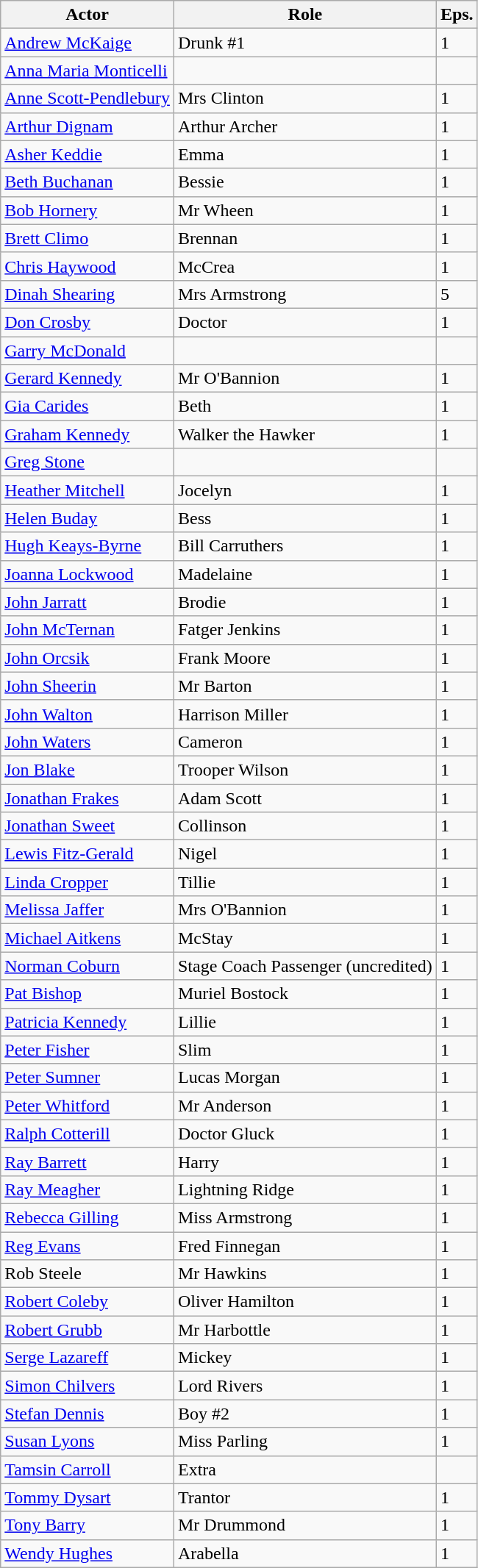<table class=wikitable>
<tr>
<th>Actor</th>
<th>Role</th>
<th>Eps.</th>
</tr>
<tr>
<td><a href='#'>Andrew McKaige</a></td>
<td>Drunk #1</td>
<td>1</td>
</tr>
<tr>
<td><a href='#'>Anna Maria Monticelli</a></td>
<td></td>
<td></td>
</tr>
<tr>
<td><a href='#'>Anne Scott-Pendlebury</a></td>
<td>Mrs Clinton</td>
<td>1</td>
</tr>
<tr>
<td><a href='#'>Arthur Dignam</a></td>
<td>Arthur Archer</td>
<td>1</td>
</tr>
<tr>
<td><a href='#'>Asher Keddie</a></td>
<td>Emma</td>
<td>1</td>
</tr>
<tr>
<td><a href='#'>Beth Buchanan</a></td>
<td>Bessie</td>
<td>1</td>
</tr>
<tr>
<td><a href='#'>Bob Hornery</a></td>
<td>Mr Wheen</td>
<td>1</td>
</tr>
<tr>
<td><a href='#'>Brett Climo</a></td>
<td>Brennan</td>
<td>1</td>
</tr>
<tr>
<td><a href='#'>Chris Haywood</a></td>
<td>McCrea</td>
<td>1</td>
</tr>
<tr>
<td><a href='#'>Dinah Shearing</a></td>
<td>Mrs Armstrong</td>
<td>5</td>
</tr>
<tr>
<td><a href='#'>Don Crosby</a></td>
<td>Doctor</td>
<td>1</td>
</tr>
<tr>
<td><a href='#'>Garry McDonald</a></td>
<td></td>
<td></td>
</tr>
<tr>
<td><a href='#'>Gerard Kennedy</a></td>
<td>Mr O'Bannion</td>
<td>1</td>
</tr>
<tr>
<td><a href='#'>Gia Carides</a></td>
<td>Beth</td>
<td>1</td>
</tr>
<tr>
<td><a href='#'>Graham Kennedy</a></td>
<td>Walker the Hawker</td>
<td>1</td>
</tr>
<tr>
<td><a href='#'>Greg Stone</a></td>
<td></td>
<td></td>
</tr>
<tr>
<td><a href='#'>Heather Mitchell</a></td>
<td>Jocelyn</td>
<td>1</td>
</tr>
<tr>
<td><a href='#'>Helen Buday</a></td>
<td>Bess</td>
<td>1</td>
</tr>
<tr>
<td><a href='#'>Hugh Keays-Byrne</a></td>
<td>Bill Carruthers</td>
<td>1</td>
</tr>
<tr>
<td><a href='#'>Joanna Lockwood</a></td>
<td>Madelaine</td>
<td>1</td>
</tr>
<tr>
<td><a href='#'>John Jarratt</a></td>
<td>Brodie</td>
<td>1</td>
</tr>
<tr>
<td><a href='#'>John McTernan</a></td>
<td>Fatger Jenkins</td>
<td>1</td>
</tr>
<tr>
<td><a href='#'>John Orcsik</a></td>
<td>Frank Moore</td>
<td>1</td>
</tr>
<tr>
<td><a href='#'>John Sheerin</a></td>
<td>Mr Barton</td>
<td>1</td>
</tr>
<tr>
<td><a href='#'>John Walton</a></td>
<td>Harrison Miller</td>
<td>1</td>
</tr>
<tr>
<td><a href='#'>John Waters</a></td>
<td>Cameron</td>
<td>1</td>
</tr>
<tr>
<td><a href='#'>Jon Blake</a></td>
<td>Trooper Wilson</td>
<td>1</td>
</tr>
<tr>
<td><a href='#'>Jonathan Frakes</a></td>
<td>Adam Scott</td>
<td>1</td>
</tr>
<tr>
<td><a href='#'>Jonathan Sweet</a></td>
<td>Collinson</td>
<td>1</td>
</tr>
<tr>
<td><a href='#'>Lewis Fitz-Gerald</a></td>
<td>Nigel</td>
<td>1</td>
</tr>
<tr>
<td><a href='#'>Linda Cropper</a></td>
<td>Tillie</td>
<td>1</td>
</tr>
<tr>
<td><a href='#'>Melissa Jaffer</a></td>
<td>Mrs O'Bannion</td>
<td>1</td>
</tr>
<tr>
<td><a href='#'>Michael Aitkens</a></td>
<td>McStay</td>
<td>1</td>
</tr>
<tr>
<td><a href='#'>Norman Coburn</a></td>
<td>Stage Coach Passenger (uncredited)</td>
<td>1</td>
</tr>
<tr>
<td><a href='#'>Pat Bishop</a></td>
<td>Muriel Bostock</td>
<td>1</td>
</tr>
<tr>
<td><a href='#'>Patricia Kennedy</a></td>
<td>Lillie</td>
<td>1</td>
</tr>
<tr>
<td><a href='#'>Peter Fisher</a></td>
<td>Slim</td>
<td>1</td>
</tr>
<tr>
<td><a href='#'>Peter Sumner</a></td>
<td>Lucas Morgan</td>
<td>1</td>
</tr>
<tr>
<td><a href='#'>Peter Whitford</a></td>
<td>Mr Anderson</td>
<td>1</td>
</tr>
<tr>
<td><a href='#'>Ralph Cotterill</a></td>
<td>Doctor Gluck</td>
<td>1</td>
</tr>
<tr>
<td><a href='#'>Ray Barrett</a></td>
<td>Harry</td>
<td>1</td>
</tr>
<tr>
<td><a href='#'>Ray Meagher</a></td>
<td>Lightning Ridge</td>
<td>1</td>
</tr>
<tr>
<td><a href='#'>Rebecca Gilling</a></td>
<td>Miss Armstrong</td>
<td>1</td>
</tr>
<tr>
<td><a href='#'>Reg Evans</a></td>
<td>Fred Finnegan</td>
<td>1</td>
</tr>
<tr>
<td>Rob Steele</td>
<td>Mr Hawkins</td>
<td>1</td>
</tr>
<tr>
<td><a href='#'>Robert Coleby</a></td>
<td>Oliver Hamilton</td>
<td>1</td>
</tr>
<tr>
<td><a href='#'>Robert Grubb</a></td>
<td>Mr Harbottle</td>
<td>1</td>
</tr>
<tr>
<td><a href='#'>Serge Lazareff</a></td>
<td>Mickey</td>
<td>1</td>
</tr>
<tr>
<td><a href='#'>Simon Chilvers</a></td>
<td>Lord Rivers</td>
<td>1</td>
</tr>
<tr>
<td><a href='#'>Stefan Dennis</a></td>
<td>Boy #2</td>
<td>1</td>
</tr>
<tr>
<td><a href='#'>Susan Lyons</a></td>
<td>Miss Parling</td>
<td>1</td>
</tr>
<tr>
<td><a href='#'>Tamsin Carroll</a></td>
<td>Extra</td>
<td></td>
</tr>
<tr>
<td><a href='#'>Tommy Dysart</a></td>
<td>Trantor</td>
<td>1</td>
</tr>
<tr>
<td><a href='#'>Tony Barry</a></td>
<td>Mr Drummond</td>
<td>1</td>
</tr>
<tr>
<td><a href='#'>Wendy Hughes</a></td>
<td>Arabella</td>
<td>1</td>
</tr>
</table>
